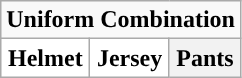<table class="wikitable">
<tr>
<td align="center" Colspan="3"><strong>Uniform Combination</strong></td>
</tr>
<tr align="center">
<th style="background:#FFFFFF;">Helmet</th>
<th style="background:#FFFFFF;">Jersey</th>
<th>Pants</th>
</tr>
</table>
